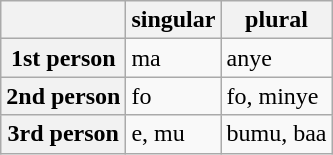<table class="wikitable">
<tr>
<th></th>
<th>singular</th>
<th>plural</th>
</tr>
<tr>
<th>1st person</th>
<td>ma</td>
<td>anye</td>
</tr>
<tr>
<th>2nd person</th>
<td>fo</td>
<td>fo, minye</td>
</tr>
<tr>
<th>3rd person</th>
<td>e, mu</td>
<td>bumu, baa</td>
</tr>
</table>
